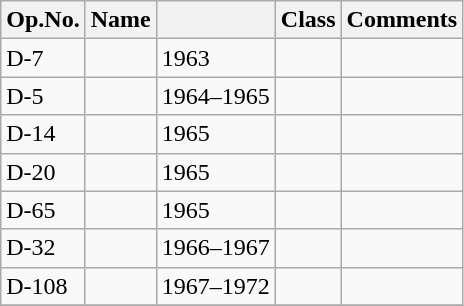<table class="wikitable">
<tr>
<th>Op.No.</th>
<th>Name</th>
<th></th>
<th>Class</th>
<th>Comments</th>
</tr>
<tr>
<td>D-7</td>
<td></td>
<td>1963</td>
<td></td>
<td></td>
</tr>
<tr>
<td>D-5</td>
<td></td>
<td>1964–1965</td>
<td></td>
<td></td>
</tr>
<tr>
<td>D-14</td>
<td></td>
<td>1965</td>
<td></td>
<td></td>
</tr>
<tr>
<td>D-20</td>
<td></td>
<td>1965</td>
<td></td>
<td></td>
</tr>
<tr>
<td>D-65</td>
<td></td>
<td>1965</td>
<td></td>
<td></td>
</tr>
<tr>
<td>D-32</td>
<td></td>
<td>1966–1967</td>
<td></td>
<td></td>
</tr>
<tr>
<td>D-108</td>
<td></td>
<td>1967–1972</td>
<td></td>
<td></td>
</tr>
<tr>
</tr>
</table>
